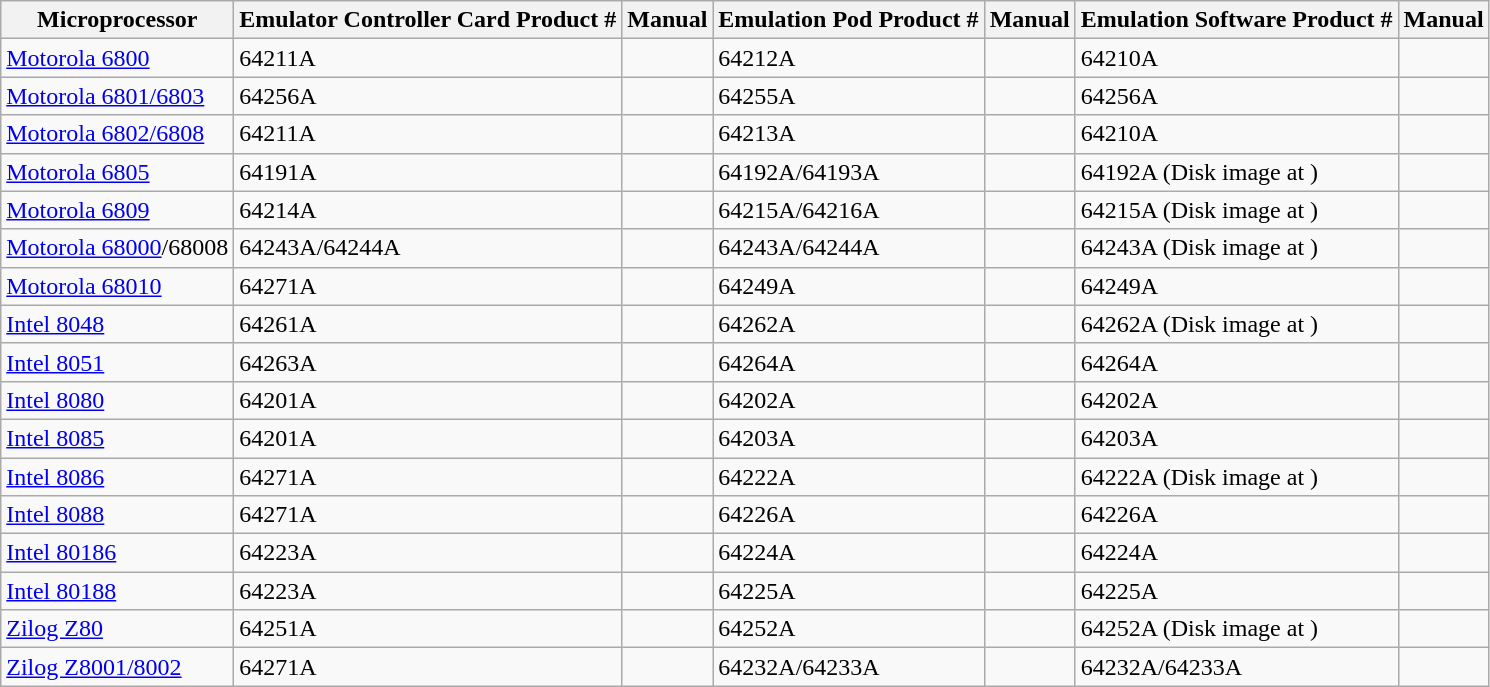<table class="wikitable">
<tr>
<th>Microprocessor</th>
<th>Emulator Controller Card Product #</th>
<th>Manual</th>
<th>Emulation Pod Product #</th>
<th>Manual</th>
<th>Emulation Software Product #</th>
<th>Manual</th>
</tr>
<tr>
<td><a href='#'>Motorola 6800</a></td>
<td>64211A</td>
<td></td>
<td>64212A</td>
<td></td>
<td>64210A</td>
<td></td>
</tr>
<tr>
<td><a href='#'>Motorola 6801/6803</a></td>
<td>64256A</td>
<td></td>
<td>64255A</td>
<td></td>
<td>64256A</td>
<td></td>
</tr>
<tr>
<td><a href='#'>Motorola 6802/6808</a></td>
<td>64211A</td>
<td></td>
<td>64213A</td>
<td></td>
<td>64210A</td>
<td></td>
</tr>
<tr>
<td><a href='#'>Motorola 6805</a></td>
<td>64191A</td>
<td></td>
<td>64192A/64193A</td>
<td></td>
<td>64192A (Disk image at )</td>
<td></td>
</tr>
<tr>
<td><a href='#'>Motorola 6809</a></td>
<td>64214A</td>
<td></td>
<td>64215A/64216A</td>
<td></td>
<td>64215A (Disk image at )</td>
<td></td>
</tr>
<tr>
<td><a href='#'>Motorola 68000</a>/68008</td>
<td>64243A/64244A</td>
<td></td>
<td>64243A/64244A</td>
<td></td>
<td>64243A (Disk image at )</td>
<td></td>
</tr>
<tr>
<td><a href='#'>Motorola 68010</a></td>
<td>64271A</td>
<td></td>
<td>64249A</td>
<td></td>
<td>64249A</td>
<td></td>
</tr>
<tr>
<td><a href='#'>Intel 8048</a></td>
<td>64261A</td>
<td></td>
<td>64262A</td>
<td></td>
<td>64262A (Disk image at )</td>
<td></td>
</tr>
<tr>
<td><a href='#'>Intel 8051</a></td>
<td>64263A</td>
<td></td>
<td>64264A</td>
<td></td>
<td>64264A</td>
<td></td>
</tr>
<tr>
<td><a href='#'>Intel 8080</a></td>
<td>64201A</td>
<td></td>
<td>64202A</td>
<td></td>
<td>64202A</td>
<td></td>
</tr>
<tr>
<td><a href='#'>Intel 8085</a></td>
<td>64201A</td>
<td></td>
<td>64203A</td>
<td></td>
<td>64203A</td>
<td></td>
</tr>
<tr>
<td><a href='#'>Intel 8086</a></td>
<td>64271A</td>
<td></td>
<td>64222A</td>
<td></td>
<td>64222A (Disk image at )</td>
<td></td>
</tr>
<tr>
<td><a href='#'>Intel 8088</a></td>
<td>64271A</td>
<td></td>
<td>64226A</td>
<td></td>
<td>64226A</td>
<td></td>
</tr>
<tr>
<td><a href='#'>Intel 80186</a></td>
<td>64223A</td>
<td></td>
<td>64224A</td>
<td></td>
<td>64224A</td>
<td></td>
</tr>
<tr>
<td><a href='#'>Intel 80188</a></td>
<td>64223A</td>
<td></td>
<td>64225A</td>
<td></td>
<td>64225A</td>
<td></td>
</tr>
<tr>
<td><a href='#'>Zilog Z80</a></td>
<td>64251A</td>
<td></td>
<td>64252A</td>
<td></td>
<td>64252A (Disk image at )</td>
<td></td>
</tr>
<tr>
<td><a href='#'>Zilog Z8001/8002</a></td>
<td>64271A</td>
<td></td>
<td>64232A/64233A</td>
<td></td>
<td>64232A/64233A</td>
<td></td>
</tr>
</table>
